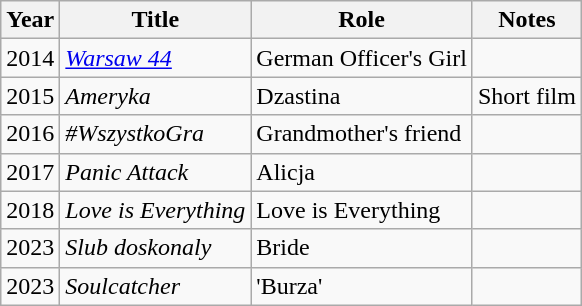<table class="wikitable sortable">
<tr>
<th>Year</th>
<th>Title</th>
<th>Role</th>
<th class="unsortable">Notes</th>
</tr>
<tr>
<td>2014</td>
<td><em><a href='#'>Warsaw 44</a></em></td>
<td>German Officer's Girl</td>
<td></td>
</tr>
<tr>
<td>2015</td>
<td><em>Ameryka</em></td>
<td>Dzastina</td>
<td>Short film</td>
</tr>
<tr>
<td>2016</td>
<td><em>#WszystkoGra</em></td>
<td>Grandmother's friend</td>
<td></td>
</tr>
<tr>
<td>2017</td>
<td><em>Panic Attack</em></td>
<td>Alicja</td>
<td></td>
</tr>
<tr>
<td>2018</td>
<td><em>Love is Everything</em></td>
<td>Love is Everything</td>
<td></td>
</tr>
<tr>
<td>2023</td>
<td><em>Slub doskonaly</em></td>
<td>Bride</td>
<td></td>
</tr>
<tr>
<td>2023</td>
<td><em>Soulcatcher</em></td>
<td>'Burza'</td>
<td></td>
</tr>
</table>
